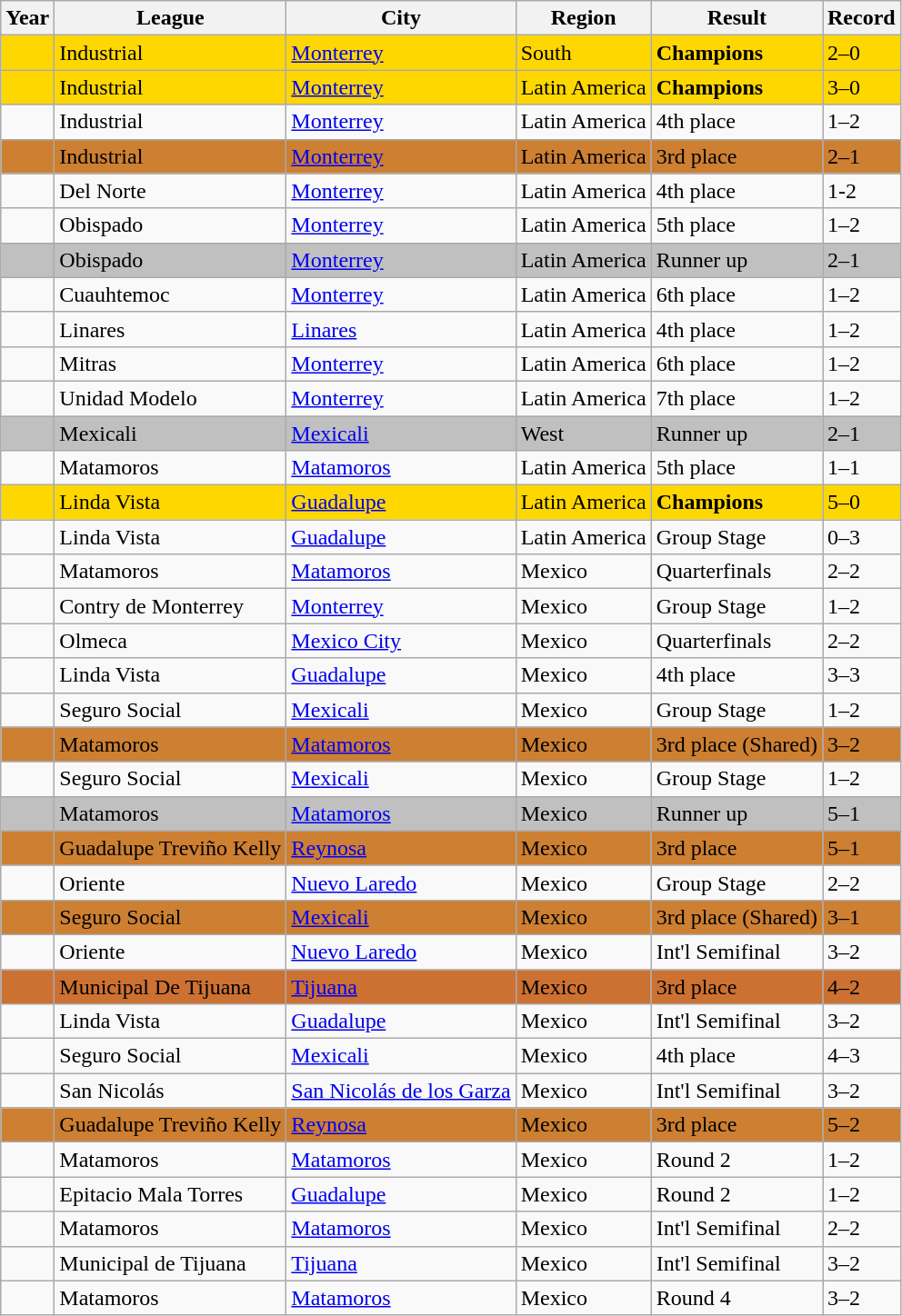<table class="wikitable">
<tr>
<th>Year</th>
<th>League</th>
<th>City</th>
<th>Region</th>
<th>Result</th>
<th>Record</th>
</tr>
<tr style="background:gold;">
<td></td>
<td>Industrial</td>
<td> <a href='#'>Monterrey</a></td>
<td> South</td>
<td><strong>Champions</strong></td>
<td>2–0</td>
</tr>
<tr style="background:gold;">
<td></td>
<td>Industrial</td>
<td> <a href='#'>Monterrey</a></td>
<td>Latin America</td>
<td><strong>Champions</strong></td>
<td>3–0</td>
</tr>
<tr>
<td></td>
<td>Industrial</td>
<td> <a href='#'>Monterrey</a></td>
<td>Latin America</td>
<td>4th place</td>
<td>1–2</td>
</tr>
<tr style="background:#cd7f32;">
<td></td>
<td>Industrial</td>
<td> <a href='#'>Monterrey</a></td>
<td>Latin America</td>
<td>3rd place</td>
<td>2–1</td>
</tr>
<tr>
<td></td>
<td>Del Norte</td>
<td> <a href='#'>Monterrey</a></td>
<td>Latin America</td>
<td>4th place</td>
<td>1-2</td>
</tr>
<tr>
<td></td>
<td>Obispado</td>
<td> <a href='#'>Monterrey</a></td>
<td>Latin America</td>
<td>5th place</td>
<td>1–2</td>
</tr>
<tr style="background:silver;">
<td></td>
<td>Obispado</td>
<td> <a href='#'>Monterrey</a></td>
<td>Latin America</td>
<td>Runner up</td>
<td>2–1</td>
</tr>
<tr>
<td></td>
<td>Cuauhtemoc</td>
<td> <a href='#'>Monterrey</a></td>
<td>Latin America</td>
<td>6th place</td>
<td>1–2</td>
</tr>
<tr>
<td></td>
<td>Linares</td>
<td> <a href='#'>Linares</a></td>
<td>Latin America</td>
<td>4th place</td>
<td>1–2</td>
</tr>
<tr>
<td></td>
<td>Mitras</td>
<td> <a href='#'>Monterrey</a></td>
<td>Latin America</td>
<td>6th place</td>
<td>1–2</td>
</tr>
<tr>
<td></td>
<td>Unidad Modelo</td>
<td> <a href='#'>Monterrey</a></td>
<td>Latin America</td>
<td>7th place</td>
<td>1–2</td>
</tr>
<tr style="background:silver;">
<td></td>
<td>Mexicali</td>
<td> <a href='#'>Mexicali</a></td>
<td> West</td>
<td>Runner up</td>
<td>2–1</td>
</tr>
<tr>
<td></td>
<td>Matamoros</td>
<td> <a href='#'>Matamoros</a></td>
<td>Latin America</td>
<td>5th place</td>
<td>1–1</td>
</tr>
<tr style="background:gold;">
<td></td>
<td>Linda Vista</td>
<td> <a href='#'>Guadalupe</a></td>
<td>Latin America</td>
<td><strong>Champions</strong></td>
<td>5–0</td>
</tr>
<tr>
<td></td>
<td>Linda Vista</td>
<td> <a href='#'>Guadalupe</a></td>
<td>Latin America</td>
<td>Group Stage</td>
<td>0–3</td>
</tr>
<tr>
<td></td>
<td>Matamoros</td>
<td> <a href='#'>Matamoros</a></td>
<td> Mexico</td>
<td>Quarterfinals</td>
<td>2–2</td>
</tr>
<tr>
<td></td>
<td>Contry de Monterrey</td>
<td> <a href='#'>Monterrey</a></td>
<td> Mexico</td>
<td>Group Stage</td>
<td>1–2</td>
</tr>
<tr>
<td></td>
<td>Olmeca</td>
<td> <a href='#'>Mexico City</a></td>
<td> Mexico</td>
<td>Quarterfinals</td>
<td>2–2</td>
</tr>
<tr>
<td></td>
<td>Linda Vista</td>
<td> <a href='#'>Guadalupe</a></td>
<td> Mexico</td>
<td>4th place</td>
<td>3–3</td>
</tr>
<tr>
<td></td>
<td>Seguro Social</td>
<td> <a href='#'>Mexicali</a></td>
<td> Mexico</td>
<td>Group Stage</td>
<td>1–2</td>
</tr>
<tr style="background:#cd7f32;">
<td></td>
<td>Matamoros</td>
<td> <a href='#'>Matamoros</a></td>
<td> Mexico</td>
<td>3rd place (Shared)</td>
<td>3–2</td>
</tr>
<tr>
<td></td>
<td>Seguro Social</td>
<td> <a href='#'>Mexicali</a></td>
<td> Mexico</td>
<td>Group Stage</td>
<td>1–2</td>
</tr>
<tr style="background:silver;">
<td></td>
<td>Matamoros</td>
<td> <a href='#'>Matamoros</a></td>
<td> Mexico</td>
<td>Runner up</td>
<td>5–1</td>
</tr>
<tr style="background:#cd7f32;">
<td></td>
<td>Guadalupe Treviño Kelly</td>
<td> <a href='#'>Reynosa</a></td>
<td> Mexico</td>
<td>3rd place</td>
<td>5–1</td>
</tr>
<tr>
<td></td>
<td>Oriente</td>
<td> <a href='#'>Nuevo Laredo</a></td>
<td> Mexico</td>
<td>Group Stage</td>
<td>2–2</td>
</tr>
<tr style="background:#cd7f32;">
<td></td>
<td>Seguro Social</td>
<td> <a href='#'>Mexicali</a></td>
<td> Mexico</td>
<td>3rd place (Shared)</td>
<td>3–1</td>
</tr>
<tr>
<td></td>
<td>Oriente</td>
<td> <a href='#'>Nuevo Laredo</a></td>
<td> Mexico</td>
<td>Int'l Semifinal</td>
<td>3–2</td>
</tr>
<tr style="background:#cd7132;">
<td></td>
<td>Municipal De Tijuana</td>
<td> <a href='#'>Tijuana</a></td>
<td> Mexico</td>
<td>3rd place</td>
<td>4–2</td>
</tr>
<tr>
<td></td>
<td>Linda Vista</td>
<td> <a href='#'>Guadalupe</a></td>
<td> Mexico</td>
<td>Int'l Semifinal</td>
<td>3–2</td>
</tr>
<tr>
<td></td>
<td>Seguro Social</td>
<td> <a href='#'>Mexicali</a></td>
<td> Mexico</td>
<td>4th place</td>
<td>4–3</td>
</tr>
<tr>
<td></td>
<td>San Nicolás</td>
<td> <a href='#'>San Nicolás de los Garza</a></td>
<td> Mexico</td>
<td>Int'l Semifinal</td>
<td>3–2</td>
</tr>
<tr style="background:#cd7f32;">
<td></td>
<td>Guadalupe Treviño Kelly</td>
<td> <a href='#'>Reynosa</a></td>
<td> Mexico</td>
<td>3rd place</td>
<td>5–2</td>
</tr>
<tr>
<td></td>
<td>Matamoros</td>
<td> <a href='#'>Matamoros</a></td>
<td> Mexico</td>
<td>Round 2</td>
<td>1–2</td>
</tr>
<tr>
<td></td>
<td>Epitacio Mala Torres</td>
<td> <a href='#'>Guadalupe</a></td>
<td> Mexico</td>
<td>Round 2</td>
<td>1–2</td>
</tr>
<tr>
<td></td>
<td>Matamoros</td>
<td> <a href='#'>Matamoros</a></td>
<td> Mexico</td>
<td>Int'l Semifinal</td>
<td>2–2</td>
</tr>
<tr>
<td></td>
<td>Municipal de Tijuana</td>
<td> <a href='#'>Tijuana</a></td>
<td> Mexico</td>
<td>Int'l Semifinal</td>
<td>3–2</td>
</tr>
<tr>
<td></td>
<td>Matamoros</td>
<td> <a href='#'>Matamoros</a></td>
<td> Mexico</td>
<td>Round 4</td>
<td>3–2</td>
</tr>
</table>
